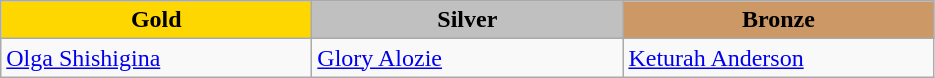<table class="wikitable" style="text-align:left">
<tr align="center">
<td width=200 bgcolor=gold><strong>Gold</strong></td>
<td width=200 bgcolor=silver><strong>Silver</strong></td>
<td width=200 bgcolor=CC9966><strong>Bronze</strong></td>
</tr>
<tr>
<td><a href='#'>Olga Shishigina</a><br><em></em></td>
<td><a href='#'>Glory Alozie</a><br><em></em></td>
<td><a href='#'>Keturah Anderson</a><br><em></em></td>
</tr>
</table>
